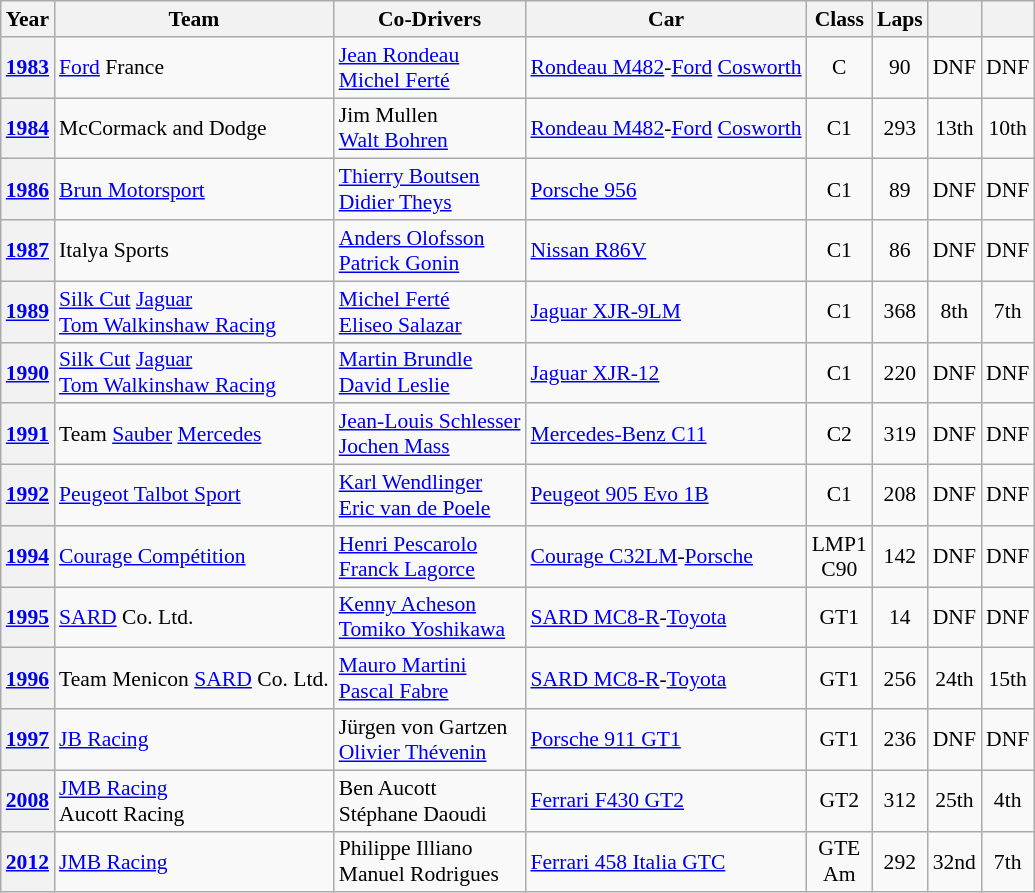<table class="wikitable" style="text-align:center; font-size:90%">
<tr>
<th>Year</th>
<th>Team</th>
<th>Co-Drivers</th>
<th>Car</th>
<th>Class</th>
<th>Laps</th>
<th></th>
<th></th>
</tr>
<tr>
<th><a href='#'>1983</a></th>
<td align="left"> <a href='#'>Ford</a> France</td>
<td align="left"> <a href='#'>Jean Rondeau</a><br> <a href='#'>Michel Ferté</a></td>
<td align="left"><a href='#'>Rondeau M482</a>-<a href='#'>Ford</a> <a href='#'>Cosworth</a></td>
<td>C</td>
<td>90</td>
<td>DNF</td>
<td>DNF</td>
</tr>
<tr>
<th><a href='#'>1984</a></th>
<td align="left"> McCormack and Dodge</td>
<td align="left"> Jim Mullen<br> <a href='#'>Walt Bohren</a></td>
<td align="left"><a href='#'>Rondeau M482</a>-<a href='#'>Ford</a> <a href='#'>Cosworth</a></td>
<td>C1</td>
<td>293</td>
<td>13th</td>
<td>10th</td>
</tr>
<tr>
<th><a href='#'>1986</a></th>
<td align="left"> <a href='#'>Brun Motorsport</a></td>
<td align="left"> <a href='#'>Thierry Boutsen</a><br> <a href='#'>Didier Theys</a></td>
<td align="left"><a href='#'>Porsche 956</a></td>
<td>C1</td>
<td>89</td>
<td>DNF</td>
<td>DNF</td>
</tr>
<tr>
<th><a href='#'>1987</a></th>
<td align="left"> Italya Sports</td>
<td align="left"> <a href='#'>Anders Olofsson</a><br> <a href='#'>Patrick Gonin</a></td>
<td align="left"><a href='#'>Nissan R86V</a></td>
<td>C1</td>
<td>86</td>
<td>DNF</td>
<td>DNF</td>
</tr>
<tr>
<th><a href='#'>1989</a></th>
<td align="left"> <a href='#'>Silk Cut</a> <a href='#'>Jaguar</a><br> <a href='#'>Tom Walkinshaw Racing</a></td>
<td align="left"> <a href='#'>Michel Ferté</a><br> <a href='#'>Eliseo Salazar</a></td>
<td align="left"><a href='#'>Jaguar XJR-9LM</a></td>
<td>C1</td>
<td>368</td>
<td>8th</td>
<td>7th</td>
</tr>
<tr>
<th><a href='#'>1990</a></th>
<td align="left"> <a href='#'>Silk Cut</a> <a href='#'>Jaguar</a><br> <a href='#'>Tom Walkinshaw Racing</a></td>
<td align="left"> <a href='#'>Martin Brundle</a><br> <a href='#'>David Leslie</a></td>
<td align="left"><a href='#'>Jaguar XJR-12</a></td>
<td>C1</td>
<td>220</td>
<td>DNF</td>
<td>DNF</td>
</tr>
<tr>
<th><a href='#'>1991</a></th>
<td align="left"> Team <a href='#'>Sauber</a> <a href='#'>Mercedes</a></td>
<td align="left"> <a href='#'>Jean-Louis Schlesser</a><br> <a href='#'>Jochen Mass</a></td>
<td align="left"><a href='#'>Mercedes-Benz C11</a></td>
<td>C2</td>
<td>319</td>
<td>DNF</td>
<td>DNF</td>
</tr>
<tr>
<th><a href='#'>1992</a></th>
<td align="left"> <a href='#'>Peugeot Talbot Sport</a></td>
<td align="left"> <a href='#'>Karl Wendlinger</a><br> <a href='#'>Eric van de Poele</a></td>
<td align="left"><a href='#'>Peugeot 905 Evo 1B</a></td>
<td>C1</td>
<td>208</td>
<td>DNF</td>
<td>DNF</td>
</tr>
<tr>
<th><a href='#'>1994</a></th>
<td align="left"> <a href='#'>Courage Compétition</a></td>
<td align="left"> <a href='#'>Henri Pescarolo</a><br> <a href='#'>Franck Lagorce</a></td>
<td align="left"><a href='#'>Courage C32LM</a>-<a href='#'>Porsche</a></td>
<td>LMP1<br>C90</td>
<td>142</td>
<td>DNF</td>
<td>DNF</td>
</tr>
<tr>
<th><a href='#'>1995</a></th>
<td align="left"> <a href='#'>SARD</a> Co. Ltd.</td>
<td align="left"> <a href='#'>Kenny Acheson</a><br> <a href='#'>Tomiko Yoshikawa</a></td>
<td align="left"><a href='#'>SARD MC8-R</a>-<a href='#'>Toyota</a></td>
<td>GT1</td>
<td>14</td>
<td>DNF</td>
<td>DNF</td>
</tr>
<tr>
<th><a href='#'>1996</a></th>
<td align="left"> Team Menicon <a href='#'>SARD</a> Co. Ltd.</td>
<td align="left"> <a href='#'>Mauro Martini</a><br> <a href='#'>Pascal Fabre</a></td>
<td align="left"><a href='#'>SARD MC8-R</a>-<a href='#'>Toyota</a></td>
<td>GT1</td>
<td>256</td>
<td>24th</td>
<td>15th</td>
</tr>
<tr>
<th><a href='#'>1997</a></th>
<td align="left"> <a href='#'>JB Racing</a></td>
<td align="left"> Jürgen von Gartzen<br> <a href='#'>Olivier Thévenin</a></td>
<td align="left"><a href='#'>Porsche 911 GT1</a></td>
<td>GT1</td>
<td>236</td>
<td>DNF</td>
<td>DNF</td>
</tr>
<tr>
<th><a href='#'>2008</a></th>
<td align="left"> <a href='#'>JMB Racing</a><br> Aucott Racing</td>
<td align="left"> Ben Aucott<br> Stéphane Daoudi</td>
<td align="left"><a href='#'>Ferrari F430 GT2</a></td>
<td>GT2</td>
<td>312</td>
<td>25th</td>
<td>4th</td>
</tr>
<tr>
<th><a href='#'>2012</a></th>
<td align="left"> <a href='#'>JMB Racing</a></td>
<td align="left"> Philippe Illiano<br> Manuel Rodrigues</td>
<td align="left"><a href='#'>Ferrari 458 Italia GTC</a></td>
<td>GTE<br>Am</td>
<td>292</td>
<td>32nd</td>
<td>7th</td>
</tr>
</table>
